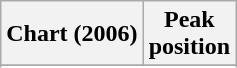<table class="wikitable sortable plainrowheaders" style="text-align:center">
<tr>
<th>Chart (2006)</th>
<th>Peak<br>position</th>
</tr>
<tr>
</tr>
<tr>
</tr>
<tr>
</tr>
<tr>
</tr>
</table>
